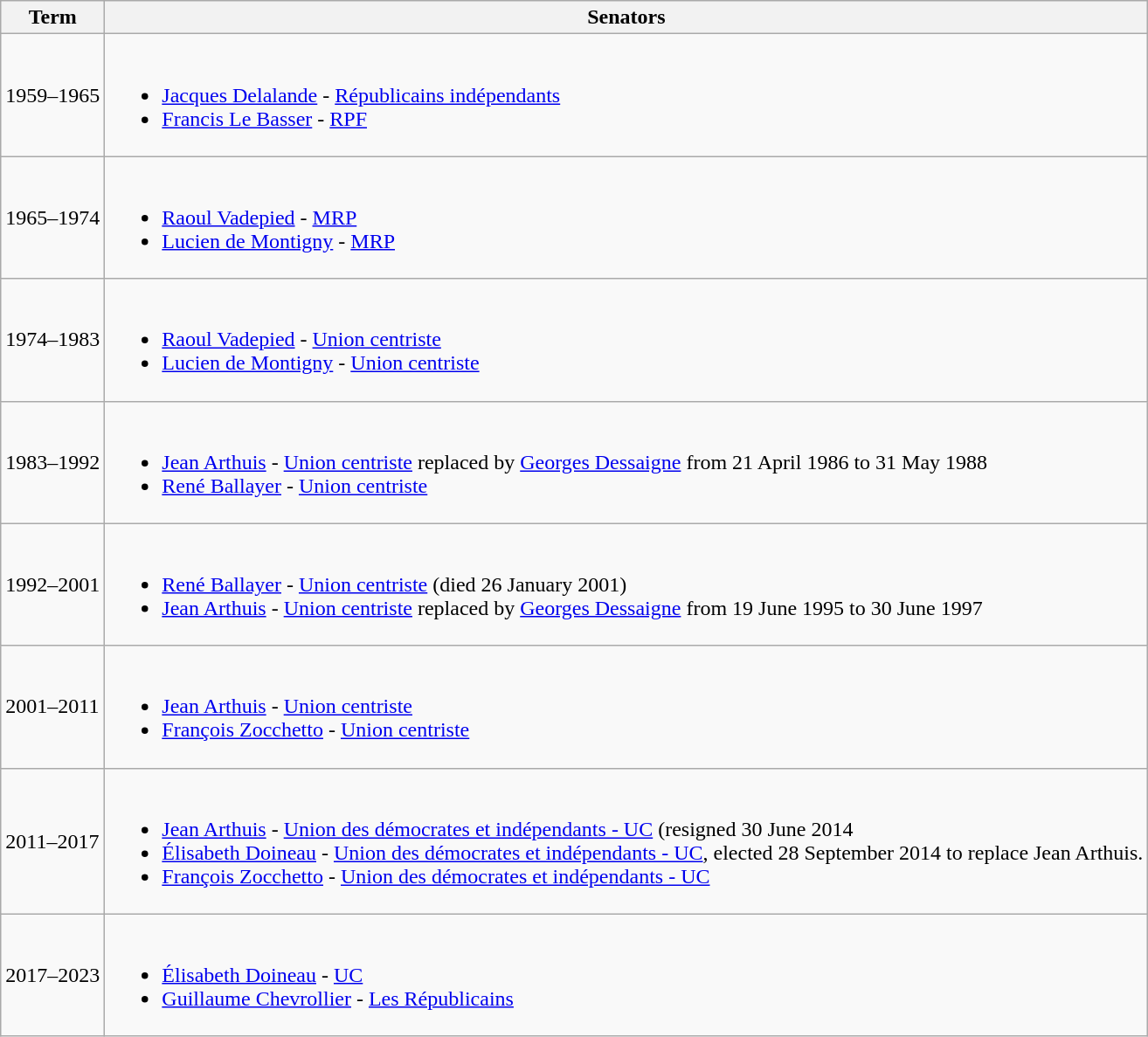<table class=wikitable>
<tr>
<th>Term</th>
<th>Senators</th>
</tr>
<tr>
<td>1959–1965</td>
<td><br><ul><li><a href='#'>Jacques Delalande</a> - <a href='#'>Républicains indépendants</a></li><li><a href='#'>Francis Le Basser</a> - <a href='#'>RPF</a></li></ul></td>
</tr>
<tr>
<td>1965–1974</td>
<td><br><ul><li><a href='#'>Raoul Vadepied</a> - <a href='#'>MRP</a></li><li><a href='#'>Lucien de Montigny</a> - <a href='#'>MRP</a></li></ul></td>
</tr>
<tr>
<td>1974–1983</td>
<td><br><ul><li><a href='#'>Raoul Vadepied</a> - <a href='#'>Union centriste</a></li><li><a href='#'>Lucien de Montigny</a> - <a href='#'>Union centriste</a></li></ul></td>
</tr>
<tr>
<td>1983–1992</td>
<td><br><ul><li><a href='#'>Jean Arthuis</a> - <a href='#'>Union centriste</a> replaced by <a href='#'>Georges Dessaigne</a> from 21 April 1986 to 31 May 1988</li><li><a href='#'>René Ballayer</a> - <a href='#'>Union centriste</a></li></ul></td>
</tr>
<tr>
<td>1992–2001</td>
<td><br><ul><li><a href='#'>René Ballayer</a> - <a href='#'>Union centriste</a> (died 26 January 2001)</li><li><a href='#'>Jean Arthuis</a> - <a href='#'>Union centriste</a> replaced by <a href='#'>Georges Dessaigne</a> from 19 June 1995 to 30 June 1997</li></ul></td>
</tr>
<tr>
<td>2001–2011</td>
<td><br><ul><li><a href='#'>Jean Arthuis</a> - <a href='#'>Union centriste</a></li><li><a href='#'>François Zocchetto</a> - <a href='#'>Union centriste</a></li></ul></td>
</tr>
<tr>
<td>2011–2017</td>
<td><br><ul><li><a href='#'>Jean Arthuis</a> - <a href='#'>Union des démocrates et indépendants - UC</a> (resigned 30 June 2014</li><li><a href='#'>Élisabeth Doineau</a> - <a href='#'>Union des démocrates et indépendants - UC</a>, elected 28 September 2014 to replace Jean Arthuis.</li><li><a href='#'>François Zocchetto</a> - <a href='#'>Union des démocrates et indépendants - UC</a></li></ul></td>
</tr>
<tr>
<td>2017–2023</td>
<td><br><ul><li><a href='#'>Élisabeth Doineau</a> - <a href='#'>UC</a></li><li><a href='#'>Guillaume Chevrollier</a> - <a href='#'>Les Républicains</a></li></ul></td>
</tr>
</table>
